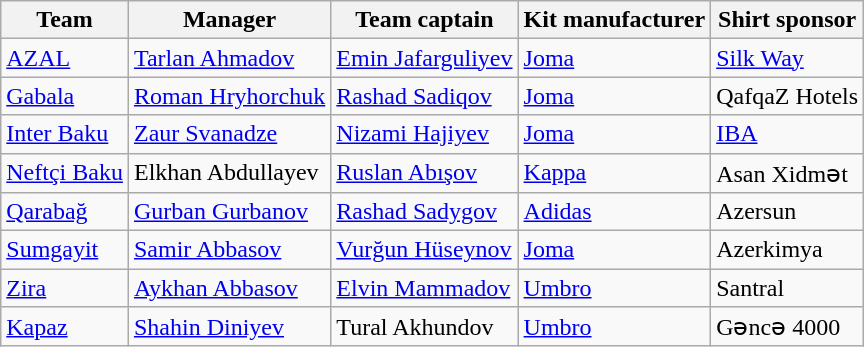<table class="wikitable sortable">
<tr>
<th>Team</th>
<th>Manager</th>
<th>Team captain</th>
<th>Kit manufacturer</th>
<th>Shirt sponsor</th>
</tr>
<tr>
<td><a href='#'>AZAL</a></td>
<td> <a href='#'>Tarlan Ahmadov</a></td>
<td> <a href='#'>Emin Jafarguliyev</a></td>
<td><a href='#'>Joma</a></td>
<td><a href='#'>Silk Way</a></td>
</tr>
<tr>
<td><a href='#'>Gabala</a></td>
<td> <a href='#'>Roman Hryhorchuk</a></td>
<td> <a href='#'>Rashad Sadiqov</a></td>
<td><a href='#'>Joma</a></td>
<td>QafqaZ Hotels</td>
</tr>
<tr>
<td><a href='#'>Inter Baku</a></td>
<td> <a href='#'>Zaur Svanadze</a></td>
<td> <a href='#'>Nizami Hajiyev</a></td>
<td><a href='#'>Joma</a></td>
<td><a href='#'>IBA</a></td>
</tr>
<tr>
<td><a href='#'>Neftçi Baku</a></td>
<td> Elkhan Abdullayev</td>
<td> <a href='#'>Ruslan Abışov</a></td>
<td><a href='#'>Kappa</a></td>
<td>Asan Xidmət</td>
</tr>
<tr>
<td><a href='#'>Qarabağ</a></td>
<td> <a href='#'>Gurban Gurbanov</a></td>
<td> <a href='#'>Rashad Sadygov</a></td>
<td><a href='#'>Adidas</a></td>
<td>Azersun</td>
</tr>
<tr>
<td><a href='#'>Sumgayit</a></td>
<td> <a href='#'>Samir Abbasov</a></td>
<td> <a href='#'>Vurğun Hüseynov</a></td>
<td><a href='#'>Joma</a></td>
<td>Azerkimya</td>
</tr>
<tr>
<td><a href='#'>Zira</a></td>
<td> <a href='#'>Aykhan Abbasov</a></td>
<td> <a href='#'>Elvin Mammadov</a></td>
<td><a href='#'>Umbro</a></td>
<td>Santral</td>
</tr>
<tr>
<td><a href='#'>Kapaz</a></td>
<td> <a href='#'>Shahin Diniyev</a></td>
<td> Tural Akhundov</td>
<td><a href='#'>Umbro</a></td>
<td>Gəncə 4000</td>
</tr>
</table>
